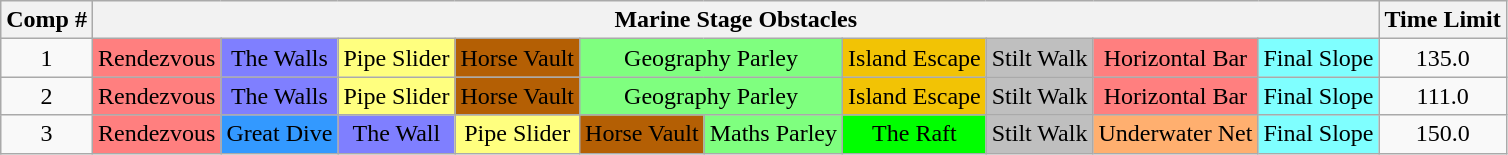<table class="wikitable">
<tr>
<th>Comp #</th>
<th colspan="10">Marine Stage Obstacles</th>
<th>Time Limit</th>
</tr>
<tr>
<td colspan="1" align="center">1</td>
<td colspan="1" align="center" style="background-color: #FF7F7F;">Rendezvous</td>
<td colspan="1" align="center" style="background-color: #7F7FFF;">The Walls</td>
<td colspan="1" align="center" style="background-color: #FFFF7F;">Pipe Slider</td>
<td colspan="1" align="center" style="background-color: #B45F04;">Horse Vault</td>
<td colspan="2" align="center" style="background-color: #7FFF7F;">Geography Parley</td>
<td colspan="1" align="center" style="background-color: #f2c305;">Island Escape</td>
<td colspan="1" align="center" style="background-color: #BFBFBF;">Stilt Walk</td>
<td colspan="1" align="center" style="background-color: #FF7F7F;">Horizontal Bar</td>
<td colspan="1" align="center" style="background-color: #7FFFFF;">Final Slope</td>
<td colspan="1" align="center">135.0</td>
</tr>
<tr>
<td colspan="1" align="center">2</td>
<td colspan="1" align="center" style="background-color: #FF7F7F;">Rendezvous</td>
<td colspan="1" align="center" style="background-color: #7F7FFF;">The Walls</td>
<td colspan="1" align="center" style="background-color: #FFFF7F;">Pipe Slider</td>
<td colspan="1" align="center" style="background-color: #B45F04;">Horse Vault</td>
<td colspan="2" align="center" style="background-color: #7FFF7F;">Geography Parley</td>
<td colspan="1" align="center" style="background-color: #f2c305;">Island Escape</td>
<td colspan="1" align="center" style="background-color: #BFBFBF;">Stilt Walk</td>
<td colspan="1" align="center" style="background-color: #FF7F7F;">Horizontal Bar</td>
<td colspan="1" align="center" style="background-color: #7FFFFF;">Final Slope</td>
<td colspan="1" align="center">111.0</td>
</tr>
<tr>
<td colspan="1" align="center">3</td>
<td colspan="1" align="center" style="background-color: #FF7F7F;">Rendezvous</td>
<td colspan="1" align="center" style="background-color: #3399ff;">Great Dive</td>
<td colspan="1" align="center" style="background-color: #7F7FFF;">The Wall</td>
<td colspan="1" align="center" style="background-color: #FFFF7F;">Pipe Slider</td>
<td colspan="1" align="center" style="background-color: #B45F04;">Horse Vault</td>
<td colspan="1" align="center" style="background-color: #7FFF7F;">Maths Parley</td>
<td colspan="1" align="center" style="background-color: #00ff00;">The Raft</td>
<td colspan="1" align="center" style="background-color: #BFBFBF;">Stilt Walk</td>
<td colspan="1" align="center" style="background-color: #FFAF6F;">Underwater Net</td>
<td colspan="1" align="center" style="background-color: #7FFFFF;">Final Slope</td>
<td colspan="1" align="center">150.0</td>
</tr>
</table>
